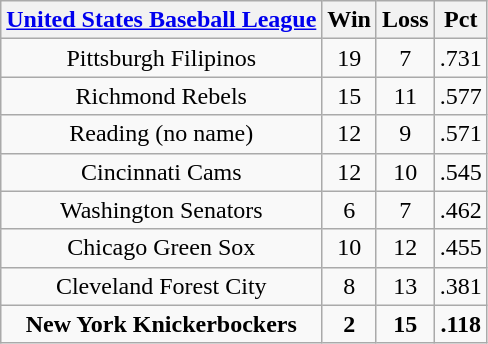<table class="wikitable" style="text-align:center">
<tr>
<th><a href='#'>United States Baseball League</a></th>
<th>Win</th>
<th>Loss</th>
<th>Pct</th>
</tr>
<tr>
<td>Pittsburgh Filipinos</td>
<td>19</td>
<td>7</td>
<td>.731</td>
</tr>
<tr>
<td>Richmond Rebels</td>
<td>15</td>
<td>11</td>
<td>.577</td>
</tr>
<tr>
<td>Reading (no name)</td>
<td>12</td>
<td>9</td>
<td>.571</td>
</tr>
<tr>
<td>Cincinnati Cams</td>
<td>12</td>
<td>10</td>
<td>.545</td>
</tr>
<tr>
<td>Washington Senators</td>
<td>6</td>
<td>7</td>
<td>.462</td>
</tr>
<tr>
<td>Chicago Green Sox</td>
<td>10</td>
<td>12</td>
<td>.455</td>
</tr>
<tr>
<td>Cleveland Forest City</td>
<td>8</td>
<td>13</td>
<td>.381</td>
</tr>
<tr>
<td><strong>New York Knickerbockers</strong></td>
<td><strong>2</strong></td>
<td><strong>15</strong></td>
<td><strong>.118</strong></td>
</tr>
</table>
